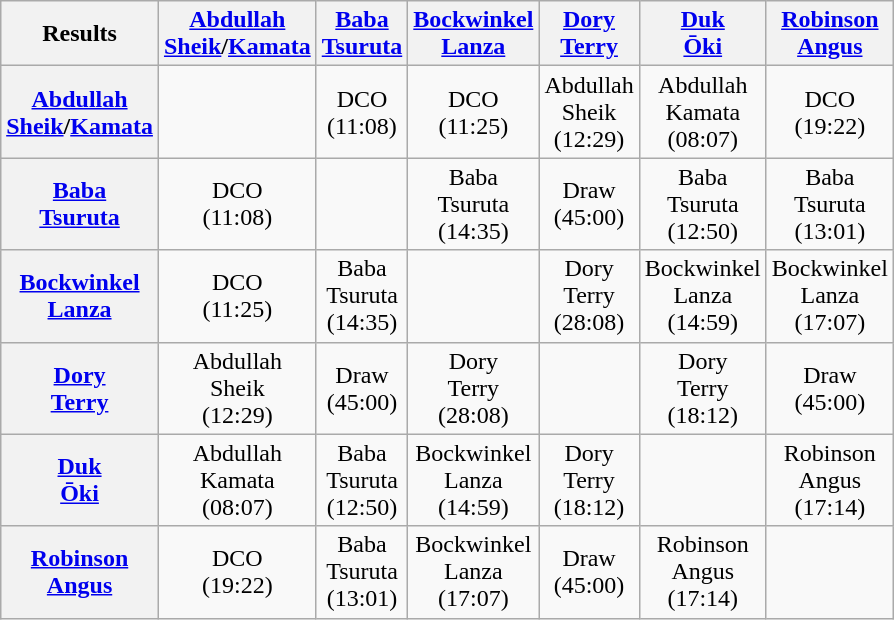<table class="wikitable" style="text-align:center; margin: 1em auto 1em auto">
<tr>
<th>Results</th>
<th><a href='#'>Abdullah</a><br><a href='#'>Sheik</a>/<a href='#'>Kamata</a></th>
<th><a href='#'>Baba</a><br><a href='#'>Tsuruta</a></th>
<th><a href='#'>Bockwinkel</a><br><a href='#'>Lanza</a></th>
<th><a href='#'>Dory</a><br><a href='#'>Terry</a></th>
<th><a href='#'>Duk</a><br><a href='#'>Ōki</a></th>
<th><a href='#'>Robinson</a><br><a href='#'>Angus</a></th>
</tr>
<tr>
<th><a href='#'>Abdullah</a><br><a href='#'>Sheik</a>/<a href='#'>Kamata</a></th>
<td></td>
<td>DCO<br>(11:08)</td>
<td>DCO<br>(11:25)</td>
<td>Abdullah<br>Sheik<br>(12:29)</td>
<td>Abdullah<br>Kamata<br>(08:07)</td>
<td>DCO<br>(19:22)</td>
</tr>
<tr>
<th><a href='#'>Baba</a><br><a href='#'>Tsuruta</a></th>
<td>DCO<br>(11:08)</td>
<td></td>
<td>Baba<br>Tsuruta<br>(14:35)</td>
<td>Draw<br>(45:00)</td>
<td>Baba<br>Tsuruta<br>(12:50)</td>
<td>Baba<br>Tsuruta<br>(13:01)</td>
</tr>
<tr>
<th><a href='#'>Bockwinkel</a><br><a href='#'>Lanza</a></th>
<td>DCO<br>(11:25)</td>
<td>Baba<br>Tsuruta<br>(14:35)</td>
<td></td>
<td>Dory<br>Terry<br>(28:08)</td>
<td>Bockwinkel<br>Lanza<br>(14:59)</td>
<td>Bockwinkel<br>Lanza<br>(17:07)</td>
</tr>
<tr>
<th><a href='#'>Dory</a><br><a href='#'>Terry</a></th>
<td>Abdullah<br>Sheik<br>(12:29)</td>
<td>Draw<br>(45:00)</td>
<td>Dory<br>Terry<br>(28:08)</td>
<td></td>
<td>Dory<br>Terry<br>(18:12)</td>
<td>Draw<br>(45:00)</td>
</tr>
<tr>
<th><a href='#'>Duk</a><br><a href='#'>Ōki</a></th>
<td>Abdullah<br>Kamata<br>(08:07)</td>
<td>Baba<br>Tsuruta<br>(12:50)</td>
<td>Bockwinkel<br>Lanza<br>(14:59)</td>
<td>Dory<br>Terry<br>(18:12)</td>
<td></td>
<td>Robinson<br>Angus<br>(17:14)</td>
</tr>
<tr>
<th><a href='#'>Robinson</a><br><a href='#'>Angus</a></th>
<td>DCO<br>(19:22)</td>
<td>Baba<br>Tsuruta<br>(13:01)</td>
<td>Bockwinkel<br>Lanza<br>(17:07)</td>
<td>Draw<br>(45:00)</td>
<td>Robinson<br>Angus<br>(17:14)</td>
<td></td>
</tr>
</table>
